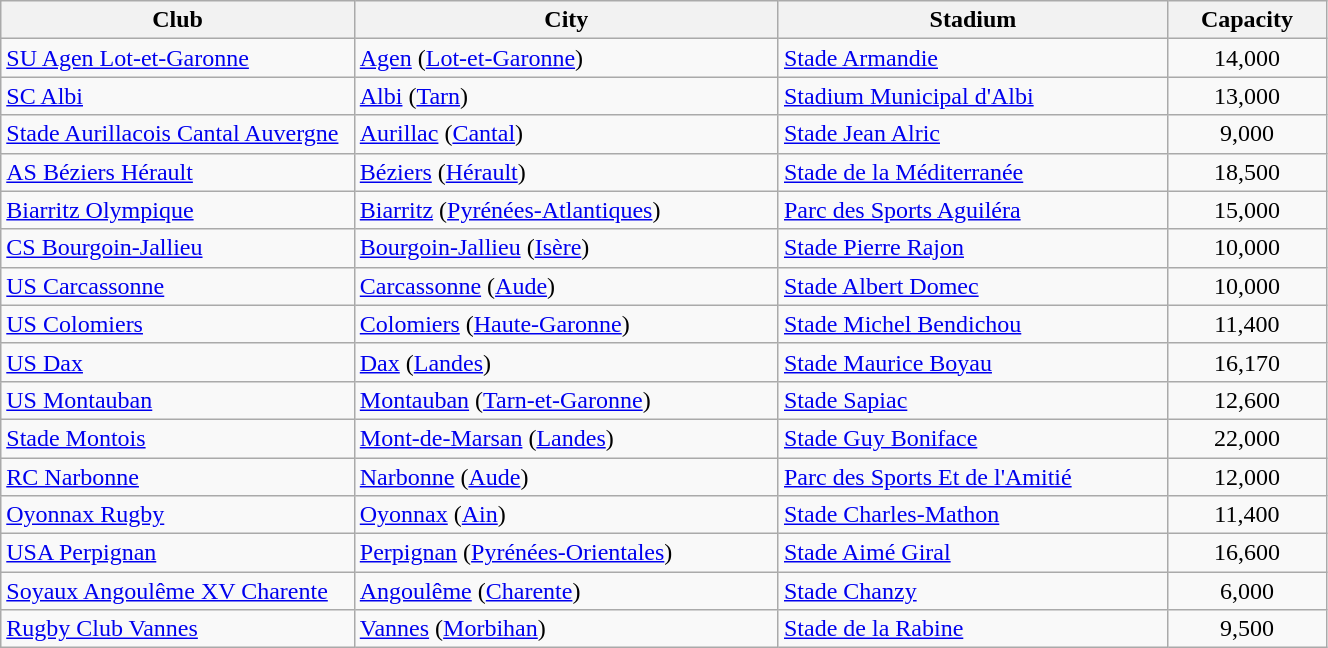<table class="wikitable sortable" width="70%">
<tr>
<th width="20%">Club</th>
<th width="24%">City</th>
<th width="22%">Stadium</th>
<th width="9%">Capacity</th>
</tr>
<tr>
<td><a href='#'>SU Agen Lot-et-Garonne</a></td>
<td><a href='#'>Agen</a> (<a href='#'>Lot-et-Garonne</a>)</td>
<td><a href='#'>Stade Armandie</a></td>
<td align=center>14,000</td>
</tr>
<tr>
<td><a href='#'>SC Albi</a></td>
<td><a href='#'>Albi</a> (<a href='#'>Tarn</a>)</td>
<td><a href='#'>Stadium Municipal d'Albi</a></td>
<td align=center>13,000</td>
</tr>
<tr>
<td><a href='#'>Stade Aurillacois Cantal Auvergne</a></td>
<td><a href='#'>Aurillac</a> (<a href='#'>Cantal</a>)</td>
<td><a href='#'>Stade Jean Alric</a></td>
<td align=center>9,000</td>
</tr>
<tr>
<td><a href='#'>AS Béziers Hérault</a></td>
<td><a href='#'>Béziers</a> (<a href='#'>Hérault</a>)</td>
<td><a href='#'>Stade de la Méditerranée</a></td>
<td align=center>18,500</td>
</tr>
<tr>
<td><a href='#'>Biarritz Olympique</a></td>
<td><a href='#'>Biarritz</a> (<a href='#'>Pyrénées-Atlantiques</a>)</td>
<td><a href='#'>Parc des Sports Aguiléra</a></td>
<td align=center>15,000</td>
</tr>
<tr>
<td><a href='#'>CS Bourgoin-Jallieu</a></td>
<td><a href='#'>Bourgoin-Jallieu</a> (<a href='#'>Isère</a>)</td>
<td><a href='#'>Stade Pierre Rajon</a></td>
<td align=center>10,000</td>
</tr>
<tr>
<td><a href='#'>US Carcassonne</a></td>
<td><a href='#'>Carcassonne</a> (<a href='#'>Aude</a>)</td>
<td><a href='#'>Stade Albert Domec</a></td>
<td align=center>10,000</td>
</tr>
<tr>
<td><a href='#'>US Colomiers</a></td>
<td><a href='#'>Colomiers</a> (<a href='#'>Haute-Garonne</a>)</td>
<td><a href='#'>Stade Michel Bendichou</a></td>
<td align=center>11,400</td>
</tr>
<tr>
<td><a href='#'>US Dax</a></td>
<td><a href='#'>Dax</a> (<a href='#'>Landes</a>)</td>
<td><a href='#'>Stade Maurice Boyau</a></td>
<td align=center>16,170</td>
</tr>
<tr>
<td><a href='#'>US Montauban</a></td>
<td><a href='#'>Montauban</a> (<a href='#'>Tarn-et-Garonne</a>)</td>
<td><a href='#'>Stade Sapiac</a></td>
<td align=center>12,600</td>
</tr>
<tr>
<td><a href='#'>Stade Montois</a></td>
<td><a href='#'>Mont-de-Marsan</a> (<a href='#'>Landes</a>)</td>
<td><a href='#'>Stade Guy Boniface</a></td>
<td align=center>22,000</td>
</tr>
<tr>
<td><a href='#'>RC Narbonne</a></td>
<td><a href='#'>Narbonne</a> (<a href='#'>Aude</a>)</td>
<td><a href='#'>Parc des Sports Et de l'Amitié</a></td>
<td align=center>12,000</td>
</tr>
<tr>
<td><a href='#'>Oyonnax Rugby</a></td>
<td><a href='#'>Oyonnax</a> (<a href='#'>Ain</a>)</td>
<td><a href='#'>Stade Charles-Mathon</a></td>
<td align=center>11,400</td>
</tr>
<tr>
<td><a href='#'>USA Perpignan</a></td>
<td><a href='#'>Perpignan</a> (<a href='#'>Pyrénées-Orientales</a>)</td>
<td><a href='#'>Stade Aimé Giral</a></td>
<td align=center>16,600</td>
</tr>
<tr>
<td><a href='#'>Soyaux Angoulême XV Charente</a></td>
<td><a href='#'>Angoulême</a> (<a href='#'>Charente</a>)</td>
<td><a href='#'>Stade Chanzy</a></td>
<td align=center>6,000</td>
</tr>
<tr>
<td><a href='#'>Rugby Club Vannes</a></td>
<td><a href='#'>Vannes</a> (<a href='#'>Morbihan</a>)</td>
<td><a href='#'>Stade de la Rabine</a></td>
<td align=center>9,500</td>
</tr>
</table>
